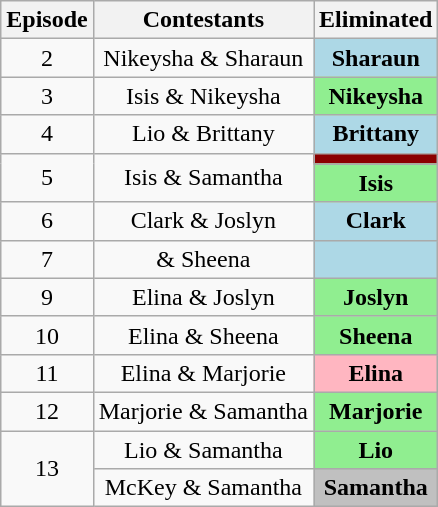<table class="wikitable" border="2" style="text-align:center">
<tr>
<th>Episode</th>
<th>Contestants</th>
<th>Eliminated</th>
</tr>
<tr>
<td>2</td>
<td>Nikeysha & Sharaun</td>
<td style="background:lightblue"><strong>Sharaun</strong></td>
</tr>
<tr>
<td>3</td>
<td>Isis & Nikeysha</td>
<td style="background:lightgreen"><strong>Nikeysha</strong></td>
</tr>
<tr>
<td>4</td>
<td>Lio & Brittany</td>
<td style="background:lightblue"><strong>Brittany</strong></td>
</tr>
<tr>
<td rowspan="2">5</td>
<td rowspan="2">Isis & Samantha</td>
<td style="background:darkred"><strong></strong></td>
</tr>
<tr>
<td style="background:lightgreen"><strong>Isis</strong></td>
</tr>
<tr>
<td>6</td>
<td>Clark & Joslyn</td>
<td style="background:lightblue"><strong>Clark</strong></td>
</tr>
<tr>
<td>7</td>
<td> & Sheena</td>
<td style="background:lightblue"><strong></strong></td>
</tr>
<tr>
<td>9</td>
<td>Elina & Joslyn</td>
<td style="background:lightgreen"><strong>Joslyn</strong></td>
</tr>
<tr>
<td>10</td>
<td>Elina & Sheena</td>
<td style="background:lightgreen"><strong>Sheena</strong></td>
</tr>
<tr>
<td>11</td>
<td>Elina & Marjorie</td>
<td style="background:lightpink"><strong>Elina</strong></td>
</tr>
<tr>
<td>12</td>
<td>Marjorie & Samantha</td>
<td style="background:lightgreen"><strong>Marjorie</strong></td>
</tr>
<tr>
<td rowspan="2">13</td>
<td>Lio & Samantha</td>
<td style="background:lightgreen"><strong>Lio</strong></td>
</tr>
<tr>
<td>McKey & Samantha</td>
<td style="background:silver"><strong>Samantha</strong></td>
</tr>
</table>
